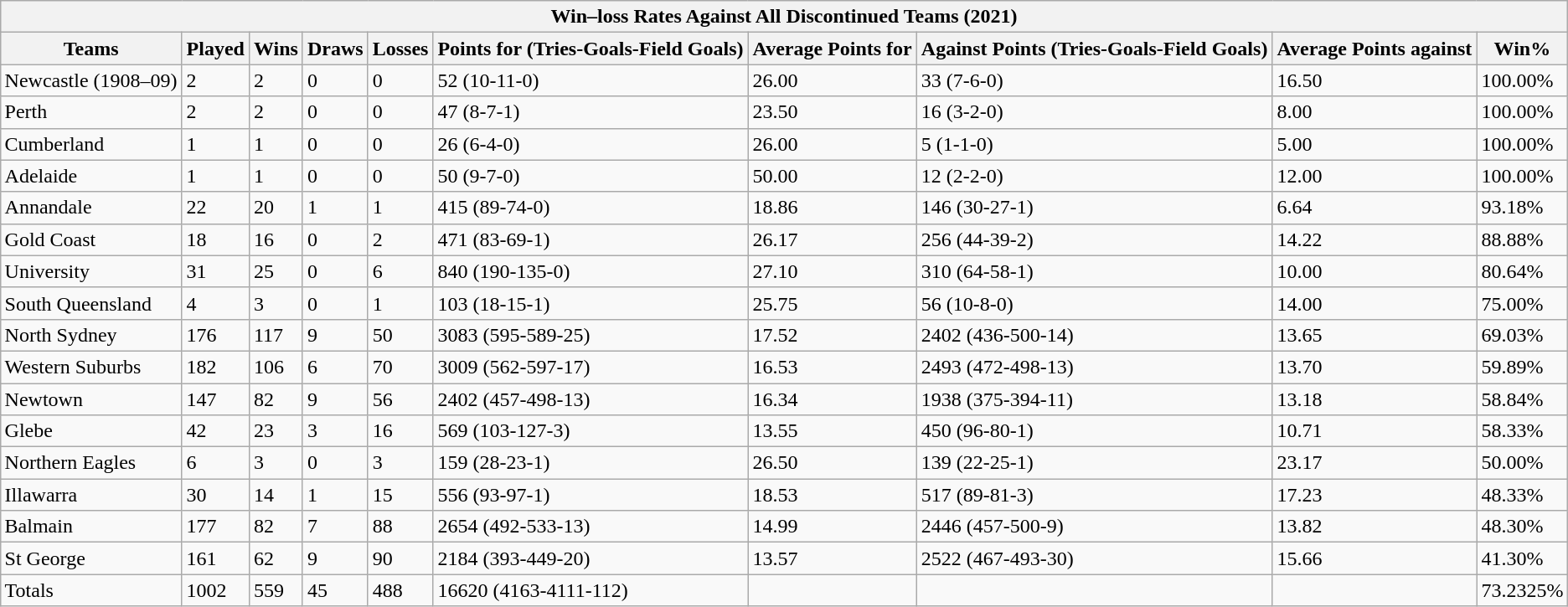<table class="wikitable sortable" style="margin: 1em auto">
<tr>
<th colspan=10>Win–loss Rates Against All Discontinued Teams (2021)</th>
</tr>
<tr>
<th>Teams</th>
<th>Played</th>
<th>Wins</th>
<th>Draws</th>
<th>Losses</th>
<th>Points for (Tries-Goals-Field Goals)</th>
<th>Average Points for</th>
<th>Against Points (Tries-Goals-Field Goals)</th>
<th>Average Points against</th>
<th>Win%</th>
</tr>
<tr>
<td>Newcastle (1908–09)</td>
<td>2</td>
<td>2</td>
<td>0</td>
<td>0</td>
<td>52 (10-11-0)</td>
<td>26.00</td>
<td>33 (7-6-0)</td>
<td>16.50</td>
<td>100.00%</td>
</tr>
<tr>
<td>Perth</td>
<td>2</td>
<td>2</td>
<td>0</td>
<td>0</td>
<td>47 (8-7-1)</td>
<td>23.50</td>
<td>16 (3-2-0)</td>
<td>8.00</td>
<td>100.00%</td>
</tr>
<tr>
<td>Cumberland</td>
<td>1</td>
<td>1</td>
<td>0</td>
<td>0</td>
<td>26 (6-4-0)</td>
<td>26.00</td>
<td>5 (1-1-0)</td>
<td>5.00</td>
<td>100.00%</td>
</tr>
<tr>
<td>Adelaide</td>
<td>1</td>
<td>1</td>
<td>0</td>
<td>0</td>
<td>50 (9-7-0)</td>
<td>50.00</td>
<td>12 (2-2-0)</td>
<td>12.00</td>
<td>100.00%</td>
</tr>
<tr>
<td>Annandale</td>
<td>22</td>
<td>20</td>
<td>1</td>
<td>1</td>
<td>415 (89-74-0)</td>
<td>18.86</td>
<td>146 (30-27-1)</td>
<td>6.64</td>
<td>93.18%</td>
</tr>
<tr>
<td>Gold Coast</td>
<td>18</td>
<td>16</td>
<td>0</td>
<td>2</td>
<td>471 (83-69-1)</td>
<td>26.17</td>
<td>256 (44-39-2)</td>
<td>14.22</td>
<td>88.88%</td>
</tr>
<tr>
<td>University</td>
<td>31</td>
<td>25</td>
<td>0</td>
<td>6</td>
<td>840 (190-135-0)</td>
<td>27.10</td>
<td>310 (64-58-1)</td>
<td>10.00</td>
<td>80.64%</td>
</tr>
<tr>
<td>South Queensland</td>
<td>4</td>
<td>3</td>
<td>0</td>
<td>1</td>
<td>103 (18-15-1)</td>
<td>25.75</td>
<td>56 (10-8-0)</td>
<td>14.00</td>
<td>75.00%</td>
</tr>
<tr>
<td>North Sydney</td>
<td>176</td>
<td>117</td>
<td>9</td>
<td>50</td>
<td>3083 (595-589-25)</td>
<td>17.52</td>
<td>2402 (436-500-14)</td>
<td>13.65</td>
<td>69.03%</td>
</tr>
<tr>
<td>Western Suburbs</td>
<td>182</td>
<td>106</td>
<td>6</td>
<td>70</td>
<td>3009 (562-597-17)</td>
<td>16.53</td>
<td>2493 (472-498-13)</td>
<td>13.70</td>
<td>59.89%</td>
</tr>
<tr>
<td>Newtown</td>
<td>147</td>
<td>82</td>
<td>9</td>
<td>56</td>
<td>2402 (457-498-13)</td>
<td>16.34</td>
<td>1938 (375-394-11)</td>
<td>13.18</td>
<td>58.84%</td>
</tr>
<tr>
<td>Glebe</td>
<td>42</td>
<td>23</td>
<td>3</td>
<td>16</td>
<td>569 (103-127-3)</td>
<td>13.55</td>
<td>450 (96-80-1)</td>
<td>10.71</td>
<td>58.33%</td>
</tr>
<tr>
<td>Northern Eagles</td>
<td>6</td>
<td>3</td>
<td>0</td>
<td>3</td>
<td>159 (28-23-1)</td>
<td>26.50</td>
<td>139 (22-25-1)</td>
<td>23.17</td>
<td>50.00%</td>
</tr>
<tr>
<td>Illawarra</td>
<td>30</td>
<td>14</td>
<td>1</td>
<td>15</td>
<td>556 (93-97-1)</td>
<td>18.53</td>
<td>517 (89-81-3)</td>
<td>17.23</td>
<td>48.33%</td>
</tr>
<tr>
<td>Balmain</td>
<td>177</td>
<td>82</td>
<td>7</td>
<td>88</td>
<td>2654 (492-533-13)</td>
<td>14.99</td>
<td>2446 (457-500-9)</td>
<td>13.82</td>
<td>48.30%</td>
</tr>
<tr>
<td>St George</td>
<td>161</td>
<td>62</td>
<td>9</td>
<td>90</td>
<td>2184 (393-449-20)</td>
<td>13.57</td>
<td>2522 (467-493-30)</td>
<td>15.66</td>
<td>41.30%</td>
</tr>
<tr>
<td>Totals</td>
<td>1002</td>
<td>559</td>
<td>45</td>
<td>488</td>
<td>16620 (4163-4111-112)</td>
<td></td>
<td></td>
<td></td>
<td>73.2325%</td>
</tr>
</table>
